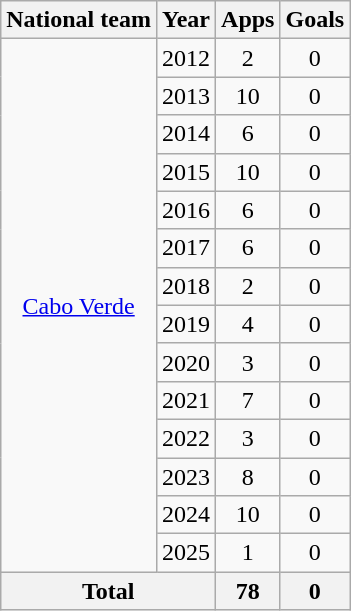<table class="wikitable" style="text-align:center">
<tr>
<th>National team</th>
<th>Year</th>
<th>Apps</th>
<th>Goals</th>
</tr>
<tr>
<td rowspan="14"><a href='#'>Cabo Verde</a></td>
<td>2012</td>
<td>2</td>
<td>0</td>
</tr>
<tr>
<td>2013</td>
<td>10</td>
<td>0</td>
</tr>
<tr>
<td>2014</td>
<td>6</td>
<td>0</td>
</tr>
<tr>
<td>2015</td>
<td>10</td>
<td>0</td>
</tr>
<tr>
<td>2016</td>
<td>6</td>
<td>0</td>
</tr>
<tr>
<td>2017</td>
<td>6</td>
<td>0</td>
</tr>
<tr>
<td>2018</td>
<td>2</td>
<td>0</td>
</tr>
<tr>
<td>2019</td>
<td>4</td>
<td>0</td>
</tr>
<tr>
<td>2020</td>
<td>3</td>
<td>0</td>
</tr>
<tr>
<td>2021</td>
<td>7</td>
<td>0</td>
</tr>
<tr>
<td>2022</td>
<td>3</td>
<td>0</td>
</tr>
<tr>
<td>2023</td>
<td>8</td>
<td>0</td>
</tr>
<tr>
<td>2024</td>
<td>10</td>
<td>0</td>
</tr>
<tr>
<td>2025</td>
<td>1</td>
<td>0</td>
</tr>
<tr>
<th colspan="2">Total</th>
<th>78</th>
<th>0</th>
</tr>
</table>
